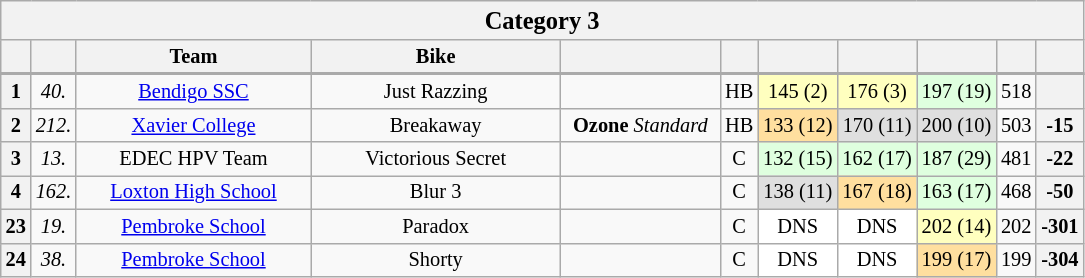<table class="wikitable collapsible collapsed" style="font-size: 85%; text-align:center">
<tr>
<th colspan="11" width="500"><big>Category 3</big></th>
</tr>
<tr>
<th valign="middle" width="5"></th>
<th valign="middle" width="5"></th>
<th valign="middle" width="150">Team</th>
<th valign="middle" width="160">Bike</th>
<th valign="middle" width="100"></th>
<th valign="middle" width="6"></th>
<th><a href='#'></a><br></th>
<th><a href='#'></a><br></th>
<th><a href='#'></a><br></th>
<th valign="middle" width="4"></th>
<th width="5" valign="middle"></th>
</tr>
<tr>
</tr>
<tr style="border-top:2px solid #aaaaaa">
<th>1</th>
<td><em>40.</em></td>
<td> <a href='#'>Bendigo SSC</a></td>
<td>Just Razzing</td>
<td></td>
<td>HB</td>
<td bgcolor="#FFFFBF">145 (2)</td>
<td bgcolor="#FFFFBF">176 (3)</td>
<td bgcolor="#dfffdf">197 (19)</td>
<td>518</td>
<th></th>
</tr>
<tr>
<th>2</th>
<td><em>212.</em></td>
<td> <a href='#'>Xavier College</a></td>
<td>Breakaway</td>
<td><strong>Ozone</strong> <em>Standard</em></td>
<td>HB</td>
<td bgcolor="#ffdf9f">133 (12)</td>
<td bgcolor="#dfdfdf">170 (11)</td>
<td bgcolor="#dfdfdf">200 (10)</td>
<td>503</td>
<th>-15</th>
</tr>
<tr>
<th>3</th>
<td><em>13.</em></td>
<td> EDEC HPV Team</td>
<td>Victorious Secret</td>
<td></td>
<td>C</td>
<td bgcolor="#dfffdf">132 (15)</td>
<td bgcolor="#dfffdf">162 (17)</td>
<td bgcolor="#dfffdf">187 (29)</td>
<td>481</td>
<th>-22</th>
</tr>
<tr>
<th>4</th>
<td><em>162.</em></td>
<td> <a href='#'>Loxton High School</a></td>
<td>Blur 3</td>
<td></td>
<td>C</td>
<td bgcolor="#dfdfdf">138 (11)</td>
<td bgcolor="#ffdf9f">167 (18)</td>
<td bgcolor="#dfffdf">163 (17)</td>
<td>468</td>
<th>-50</th>
</tr>
<tr>
<th>23</th>
<td><em>19.</em></td>
<td> <a href='#'>Pembroke School</a></td>
<td>Paradox</td>
<td></td>
<td>C</td>
<td bgcolor="#ffffff">DNS</td>
<td bgcolor="#ffffff">DNS</td>
<td bgcolor="#FFFFBF">202 (14)</td>
<td>202</td>
<th>-301</th>
</tr>
<tr>
<th>24</th>
<td><em>38.</em></td>
<td> <a href='#'>Pembroke School</a></td>
<td>Shorty</td>
<td></td>
<td>C</td>
<td bgcolor="#ffffff">DNS</td>
<td bgcolor="#ffffff">DNS</td>
<td bgcolor="#ffdf9f">199 (17)</td>
<td>199</td>
<th>-304</th>
</tr>
</table>
